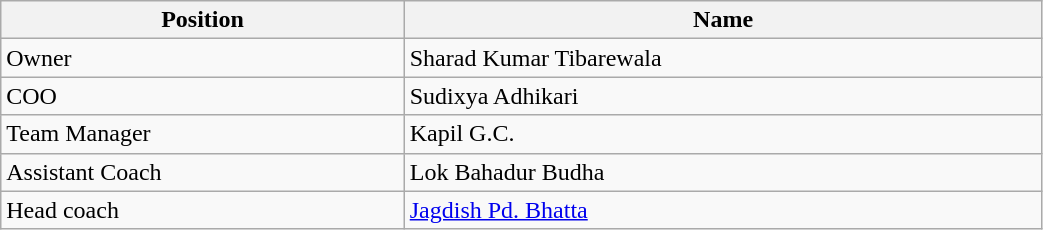<table class="wikitable"  style="font-size:100%; width:55%;">
<tr>
<th style=" text-align:center;">Position</th>
<th style=" text-align:center;">Name</th>
</tr>
<tr>
<td>Owner</td>
<td>Sharad Kumar Tibarewala</td>
</tr>
<tr>
<td>COO</td>
<td>Sudixya Adhikari</td>
</tr>
<tr>
<td>Team Manager</td>
<td>Kapil G.C.</td>
</tr>
<tr>
<td>Assistant Coach</td>
<td> Lok Bahadur Budha</td>
</tr>
<tr>
<td>Head coach</td>
<td> <a href='#'>Jagdish Pd. Bhatta</a></td>
</tr>
</table>
